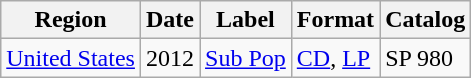<table class="wikitable">
<tr>
<th>Region</th>
<th>Date</th>
<th>Label</th>
<th>Format</th>
<th>Catalog</th>
</tr>
<tr>
<td><a href='#'>United States</a></td>
<td>2012</td>
<td><a href='#'>Sub Pop</a></td>
<td><a href='#'>CD</a>, <a href='#'>LP</a></td>
<td>SP 980</td>
</tr>
</table>
